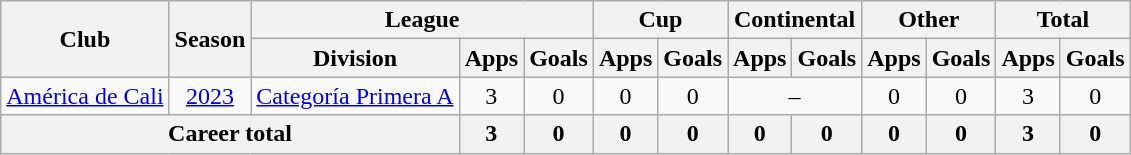<table class=wikitable style=text-align:center>
<tr>
<th rowspan="2">Club</th>
<th rowspan="2">Season</th>
<th colspan="3">League</th>
<th colspan="2">Cup</th>
<th colspan="2">Continental</th>
<th colspan="2">Other</th>
<th colspan="2">Total</th>
</tr>
<tr>
<th>Division</th>
<th>Apps</th>
<th>Goals</th>
<th>Apps</th>
<th>Goals</th>
<th>Apps</th>
<th>Goals</th>
<th>Apps</th>
<th>Goals</th>
<th>Apps</th>
<th>Goals</th>
</tr>
<tr>
<td><a href='#'>América de Cali</a></td>
<td><a href='#'>2023</a></td>
<td><a href='#'>Categoría Primera A</a></td>
<td>3</td>
<td>0</td>
<td>0</td>
<td>0</td>
<td colspan="2">–</td>
<td>0</td>
<td>0</td>
<td>3</td>
<td>0</td>
</tr>
<tr>
<th colspan="3"><strong>Career total</strong></th>
<th>3</th>
<th>0</th>
<th>0</th>
<th>0</th>
<th>0</th>
<th>0</th>
<th>0</th>
<th>0</th>
<th>3</th>
<th>0</th>
</tr>
</table>
